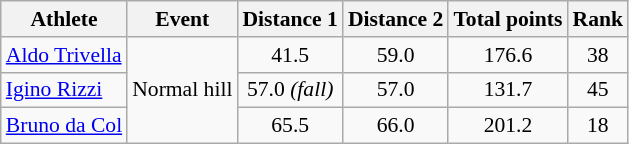<table class="wikitable" style="font-size:90%">
<tr>
<th>Athlete</th>
<th>Event</th>
<th>Distance 1</th>
<th>Distance 2</th>
<th>Total points</th>
<th>Rank</th>
</tr>
<tr>
<td><a href='#'>Aldo Trivella</a></td>
<td rowspan="4">Normal hill</td>
<td align="center">41.5</td>
<td align="center">59.0</td>
<td align="center">176.6</td>
<td align="center">38</td>
</tr>
<tr>
<td><a href='#'>Igino Rizzi</a></td>
<td align="center">57.0 <em>(fall)</em></td>
<td align="center">57.0</td>
<td align="center">131.7</td>
<td align="center">45</td>
</tr>
<tr>
<td><a href='#'>Bruno da Col</a></td>
<td align="center">65.5</td>
<td align="center">66.0</td>
<td align="center">201.2</td>
<td align="center">18</td>
</tr>
</table>
